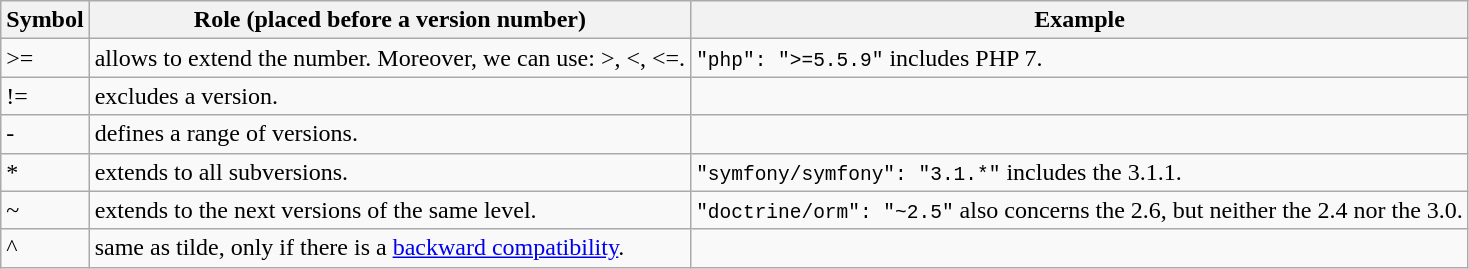<table class="wikitable sortable">
<tr>
<th>Symbol</th>
<th>Role (placed before a version number)</th>
<th>Example</th>
</tr>
<tr>
<td>>=</td>
<td>allows to extend the number. Moreover, we can use: >, <, <=.</td>
<td><code>"php": ">=5.5.9"</code> includes PHP 7.</td>
</tr>
<tr>
<td>!=</td>
<td>excludes a version.</td>
<td></td>
</tr>
<tr>
<td>-</td>
<td>defines a range of versions.</td>
<td></td>
</tr>
<tr>
<td>*</td>
<td>extends to all subversions.</td>
<td><code>"symfony/symfony": "3.1.*"</code> includes the 3.1.1.</td>
</tr>
<tr>
<td>~</td>
<td>extends to the next versions of the same level.</td>
<td><code>"doctrine/orm": "~2.5"</code> also concerns the 2.6, but neither the 2.4 nor the 3.0.</td>
</tr>
<tr>
<td>^</td>
<td>same as tilde, only if there is a <a href='#'>backward compatibility</a>.</td>
<td></td>
</tr>
</table>
